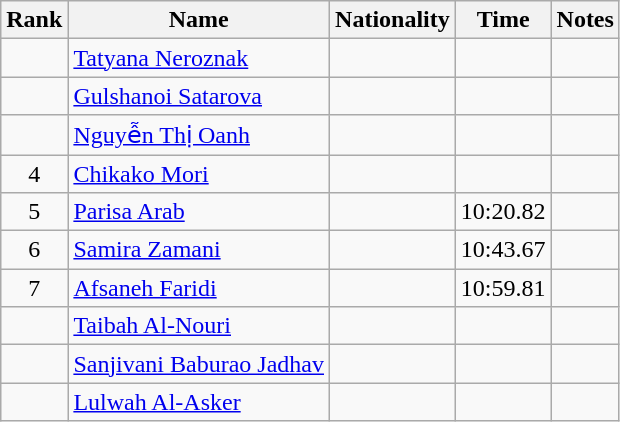<table class="wikitable sortable" style="text-align:center">
<tr>
<th>Rank</th>
<th>Name</th>
<th>Nationality</th>
<th>Time</th>
<th>Notes</th>
</tr>
<tr>
<td></td>
<td align=left><a href='#'>Tatyana Neroznak</a></td>
<td align=left></td>
<td></td>
<td></td>
</tr>
<tr>
<td></td>
<td align=left><a href='#'>Gulshanoi Satarova</a></td>
<td align=left></td>
<td></td>
<td></td>
</tr>
<tr>
<td></td>
<td align=left><a href='#'>Nguyễn Thị Oanh</a></td>
<td align=left></td>
<td></td>
<td></td>
</tr>
<tr>
<td>4</td>
<td align=left><a href='#'>Chikako Mori</a></td>
<td align=left></td>
<td></td>
<td></td>
</tr>
<tr>
<td>5</td>
<td align=left><a href='#'>Parisa Arab</a></td>
<td align=left></td>
<td>10:20.82</td>
<td></td>
</tr>
<tr>
<td>6</td>
<td align=left><a href='#'>Samira Zamani</a></td>
<td align=left></td>
<td>10:43.67</td>
<td></td>
</tr>
<tr>
<td>7</td>
<td align=left><a href='#'>Afsaneh Faridi</a></td>
<td align=left></td>
<td>10:59.81</td>
<td></td>
</tr>
<tr>
<td></td>
<td align=left><a href='#'>Taibah Al-Nouri</a></td>
<td align=left></td>
<td></td>
<td></td>
</tr>
<tr>
<td></td>
<td align=left><a href='#'>Sanjivani Baburao Jadhav</a></td>
<td align=left></td>
<td></td>
<td></td>
</tr>
<tr>
<td></td>
<td align=left><a href='#'>Lulwah Al-Asker</a></td>
<td align=left></td>
<td></td>
<td></td>
</tr>
</table>
